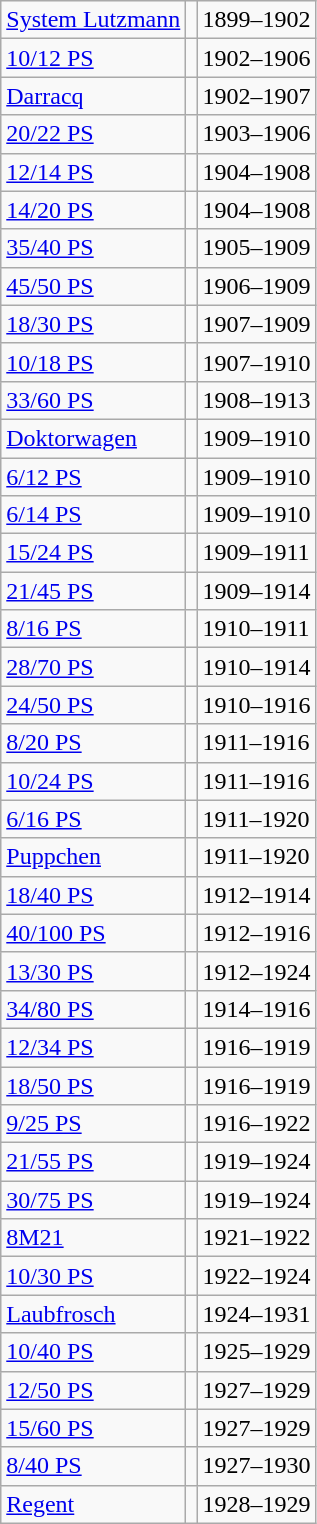<table class="wikitable">
<tr>
<td><a href='#'>System Lutzmann</a></td>
<td></td>
<td>1899–1902</td>
</tr>
<tr>
<td><a href='#'>10/12 PS</a></td>
<td></td>
<td>1902–1906</td>
</tr>
<tr>
<td><a href='#'>Darracq</a></td>
<td></td>
<td>1902–1907</td>
</tr>
<tr>
<td><a href='#'>20/22 PS</a></td>
<td></td>
<td>1903–1906</td>
</tr>
<tr>
<td><a href='#'>12/14 PS</a></td>
<td></td>
<td>1904–1908</td>
</tr>
<tr>
<td><a href='#'>14/20 PS</a></td>
<td></td>
<td>1904–1908</td>
</tr>
<tr>
<td><a href='#'>35/40 PS</a></td>
<td></td>
<td>1905–1909</td>
</tr>
<tr>
<td><a href='#'>45/50 PS</a></td>
<td></td>
<td>1906–1909</td>
</tr>
<tr>
<td><a href='#'>18/30 PS</a></td>
<td></td>
<td>1907–1909</td>
</tr>
<tr>
<td><a href='#'>10/18 PS</a></td>
<td></td>
<td>1907–1910</td>
</tr>
<tr>
<td><a href='#'>33/60 PS</a></td>
<td></td>
<td>1908–1913</td>
</tr>
<tr>
<td><a href='#'>Doktorwagen</a></td>
<td></td>
<td>1909–1910</td>
</tr>
<tr>
<td><a href='#'>6/12 PS</a></td>
<td></td>
<td>1909–1910</td>
</tr>
<tr>
<td><a href='#'>6/14 PS</a></td>
<td></td>
<td>1909–1910</td>
</tr>
<tr>
<td><a href='#'>15/24 PS</a></td>
<td></td>
<td>1909–1911</td>
</tr>
<tr>
<td><a href='#'>21/45 PS</a></td>
<td></td>
<td>1909–1914</td>
</tr>
<tr>
<td><a href='#'>8/16 PS</a></td>
<td></td>
<td>1910–1911</td>
</tr>
<tr>
<td><a href='#'>28/70 PS</a></td>
<td></td>
<td>1910–1914</td>
</tr>
<tr>
<td><a href='#'>24/50 PS</a></td>
<td></td>
<td>1910–1916</td>
</tr>
<tr>
<td><a href='#'>8/20 PS</a></td>
<td></td>
<td>1911–1916</td>
</tr>
<tr>
<td><a href='#'>10/24 PS</a></td>
<td></td>
<td>1911–1916</td>
</tr>
<tr>
<td><a href='#'>6/16 PS</a></td>
<td></td>
<td>1911–1920</td>
</tr>
<tr>
<td><a href='#'>Puppchen</a></td>
<td></td>
<td>1911–1920</td>
</tr>
<tr>
<td><a href='#'>18/40 PS</a></td>
<td></td>
<td>1912–1914</td>
</tr>
<tr>
<td><a href='#'>40/100 PS</a></td>
<td></td>
<td>1912–1916</td>
</tr>
<tr>
<td><a href='#'>13/30 PS</a></td>
<td></td>
<td>1912–1924</td>
</tr>
<tr>
<td><a href='#'>34/80 PS</a></td>
<td></td>
<td>1914–1916</td>
</tr>
<tr>
<td><a href='#'>12/34 PS</a></td>
<td></td>
<td>1916–1919</td>
</tr>
<tr>
<td><a href='#'>18/50 PS</a></td>
<td></td>
<td>1916–1919</td>
</tr>
<tr>
<td><a href='#'>9/25 PS</a></td>
<td></td>
<td>1916–1922</td>
</tr>
<tr>
<td><a href='#'>21/55 PS</a></td>
<td></td>
<td>1919–1924</td>
</tr>
<tr>
<td><a href='#'>30/75 PS</a></td>
<td></td>
<td>1919–1924</td>
</tr>
<tr>
<td><a href='#'>8M21</a></td>
<td></td>
<td>1921–1922</td>
</tr>
<tr>
<td><a href='#'>10/30 PS</a></td>
<td></td>
<td>1922–1924</td>
</tr>
<tr>
<td><a href='#'>Laubfrosch</a></td>
<td></td>
<td>1924–1931</td>
</tr>
<tr>
<td><a href='#'>10/40 PS</a></td>
<td></td>
<td>1925–1929</td>
</tr>
<tr>
<td><a href='#'>12/50 PS</a></td>
<td></td>
<td>1927–1929</td>
</tr>
<tr>
<td><a href='#'>15/60 PS</a></td>
<td></td>
<td>1927–1929</td>
</tr>
<tr>
<td><a href='#'>8/40 PS</a></td>
<td></td>
<td>1927–1930</td>
</tr>
<tr>
<td><a href='#'>Regent</a></td>
<td></td>
<td>1928–1929</td>
</tr>
</table>
